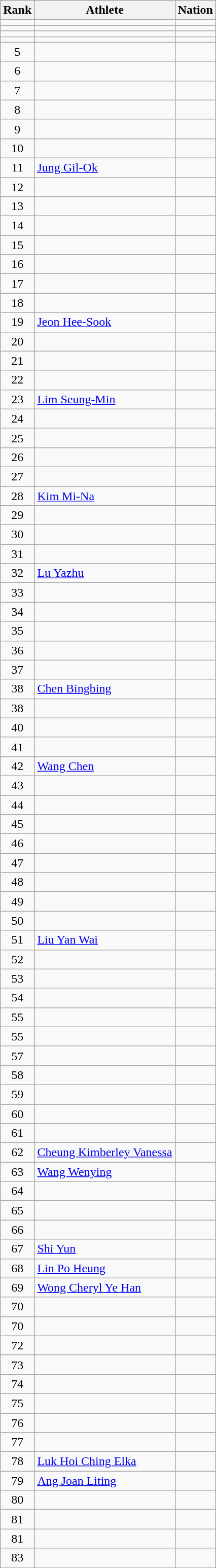<table class="wikitable sortable" style="text-align:left">
<tr>
<th>Rank</th>
<th>Athlete</th>
<th>Nation</th>
</tr>
<tr>
<td align="center"></td>
<td></td>
<td></td>
</tr>
<tr>
<td align="center"></td>
<td></td>
<td></td>
</tr>
<tr>
<td align="center"></td>
<td></td>
<td></td>
</tr>
<tr>
<td align="center"></td>
<td></td>
<td></td>
</tr>
<tr>
<td align="center">5</td>
<td></td>
<td></td>
</tr>
<tr>
<td align="center">6</td>
<td></td>
<td></td>
</tr>
<tr>
<td align="center">7</td>
<td></td>
<td></td>
</tr>
<tr>
<td align="center">8</td>
<td></td>
<td></td>
</tr>
<tr>
<td align="center">9</td>
<td></td>
<td></td>
</tr>
<tr>
<td align="center">10</td>
<td></td>
<td></td>
</tr>
<tr>
<td align="center">11</td>
<td><a href='#'>Jung Gil-Ok</a></td>
<td></td>
</tr>
<tr>
<td align="center">12</td>
<td></td>
<td></td>
</tr>
<tr>
<td align="center">13</td>
<td></td>
<td></td>
</tr>
<tr>
<td align="center">14</td>
<td></td>
<td></td>
</tr>
<tr>
<td align="center">15</td>
<td></td>
<td></td>
</tr>
<tr>
<td align="center">16</td>
<td></td>
<td></td>
</tr>
<tr>
<td align="center">17</td>
<td></td>
<td></td>
</tr>
<tr>
<td align="center">18</td>
<td></td>
<td></td>
</tr>
<tr>
<td align="center">19</td>
<td><a href='#'>Jeon Hee-Sook</a></td>
<td></td>
</tr>
<tr>
<td align="center">20</td>
<td></td>
<td></td>
</tr>
<tr>
<td align="center">21</td>
<td></td>
<td></td>
</tr>
<tr>
<td align="center">22</td>
<td></td>
<td></td>
</tr>
<tr>
<td align="center">23</td>
<td><a href='#'>Lim Seung-Min</a></td>
<td></td>
</tr>
<tr>
<td align="center">24</td>
<td></td>
<td></td>
</tr>
<tr>
<td align="center">25</td>
<td></td>
<td></td>
</tr>
<tr>
<td align="center">26</td>
<td></td>
<td></td>
</tr>
<tr>
<td align="center">27</td>
<td></td>
<td></td>
</tr>
<tr>
<td align="center">28</td>
<td><a href='#'>Kim Mi-Na</a></td>
<td></td>
</tr>
<tr>
<td align="center">29</td>
<td></td>
<td></td>
</tr>
<tr>
<td align="center">30</td>
<td></td>
<td></td>
</tr>
<tr>
<td align="center">31</td>
<td></td>
<td></td>
</tr>
<tr>
<td align="center">32</td>
<td><a href='#'>Lu Yazhu</a></td>
<td></td>
</tr>
<tr>
<td align="center">33</td>
<td></td>
<td></td>
</tr>
<tr>
<td align="center">34</td>
<td></td>
<td></td>
</tr>
<tr>
<td align="center">35</td>
<td></td>
<td></td>
</tr>
<tr>
<td align="center">36</td>
<td></td>
<td></td>
</tr>
<tr>
<td align="center">37</td>
<td></td>
<td></td>
</tr>
<tr>
<td align="center">38</td>
<td><a href='#'>Chen Bingbing</a></td>
<td></td>
</tr>
<tr>
<td align="center">38</td>
<td></td>
<td></td>
</tr>
<tr>
<td align="center">40</td>
<td></td>
<td></td>
</tr>
<tr>
<td align="center">41</td>
<td></td>
<td></td>
</tr>
<tr>
<td align="center">42</td>
<td><a href='#'>Wang Chen</a></td>
<td></td>
</tr>
<tr>
<td align="center">43</td>
<td></td>
<td></td>
</tr>
<tr>
<td align="center">44</td>
<td></td>
<td></td>
</tr>
<tr>
<td align="center">45</td>
<td></td>
<td></td>
</tr>
<tr>
<td align="center">46</td>
<td></td>
<td></td>
</tr>
<tr>
<td align="center">47</td>
<td></td>
<td></td>
</tr>
<tr>
<td align="center">48</td>
<td></td>
<td></td>
</tr>
<tr>
<td align="center">49</td>
<td></td>
<td></td>
</tr>
<tr>
<td align="center">50</td>
<td></td>
<td></td>
</tr>
<tr>
<td align="center">51</td>
<td><a href='#'>Liu Yan Wai</a></td>
<td></td>
</tr>
<tr>
<td align="center">52</td>
<td></td>
<td></td>
</tr>
<tr>
<td align="center">53</td>
<td></td>
<td></td>
</tr>
<tr>
<td align="center">54</td>
<td></td>
<td></td>
</tr>
<tr>
<td align="center">55</td>
<td></td>
<td></td>
</tr>
<tr>
<td align="center">55</td>
<td></td>
<td></td>
</tr>
<tr>
<td align="center">57</td>
<td></td>
<td></td>
</tr>
<tr>
<td align="center">58</td>
<td></td>
<td></td>
</tr>
<tr>
<td align="center">59</td>
<td></td>
<td></td>
</tr>
<tr>
<td align="center">60</td>
<td></td>
<td></td>
</tr>
<tr>
<td align="center">61</td>
<td></td>
<td></td>
</tr>
<tr>
<td align="center">62</td>
<td><a href='#'>Cheung Kimberley Vanessa</a></td>
<td></td>
</tr>
<tr>
<td align="center">63</td>
<td><a href='#'>Wang Wenying</a></td>
<td></td>
</tr>
<tr>
<td align="center">64</td>
<td></td>
<td></td>
</tr>
<tr>
<td align="center">65</td>
<td></td>
<td></td>
</tr>
<tr>
<td align="center">66</td>
<td></td>
<td></td>
</tr>
<tr>
<td align="center">67</td>
<td><a href='#'>Shi Yun</a></td>
<td></td>
</tr>
<tr>
<td align="center">68</td>
<td><a href='#'>Lin Po Heung</a></td>
<td></td>
</tr>
<tr>
<td align="center">69</td>
<td><a href='#'>Wong Cheryl Ye Han</a></td>
<td></td>
</tr>
<tr>
<td align="center">70</td>
<td></td>
<td></td>
</tr>
<tr>
<td align="center">70</td>
<td></td>
<td></td>
</tr>
<tr>
<td align="center">72</td>
<td></td>
<td></td>
</tr>
<tr>
<td align="center">73</td>
<td></td>
<td></td>
</tr>
<tr>
<td align="center">74</td>
<td></td>
<td></td>
</tr>
<tr>
<td align="center">75</td>
<td></td>
<td></td>
</tr>
<tr>
<td align="center">76</td>
<td></td>
<td></td>
</tr>
<tr>
<td align="center">77</td>
<td></td>
<td></td>
</tr>
<tr>
<td align="center">78</td>
<td><a href='#'>Luk Hoi Ching Elka</a></td>
<td></td>
</tr>
<tr>
<td align="center">79</td>
<td><a href='#'>Ang Joan Liting</a></td>
<td></td>
</tr>
<tr>
<td align="center">80</td>
<td></td>
<td></td>
</tr>
<tr>
<td align="center">81</td>
<td></td>
<td></td>
</tr>
<tr>
<td align="center">81</td>
<td></td>
<td></td>
</tr>
<tr>
<td align="center">83</td>
<td></td>
<td></td>
</tr>
</table>
